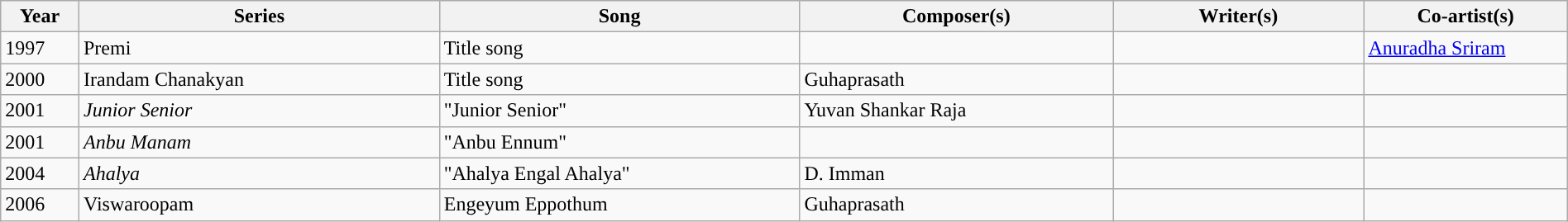<table class="wikitable plainrowheaders" width="100%" textcolor:#000;">
<tr style="background:#b0e0e66;">
<th scope="col" width=5%><strong>Year</strong></th>
<th scope="col" width=23%><strong>Series</strong></th>
<th scope="col" width=23%><strong>Song</strong></th>
<th scope="col" width=20%><strong>Composer(s)</strong></th>
<th scope="col" width=16%><strong>Writer(s)</strong></th>
<th scope="col" width=18%><strong>Co-artist(s)</strong></th>
</tr>
<tr>
<td>1997</td>
<td>Premi</td>
<td>Title song</td>
<td></td>
<td></td>
<td><a href='#'>Anuradha Sriram</a></td>
</tr>
<tr>
<td>2000</td>
<td>Irandam Chanakyan</td>
<td>Title song</td>
<td>Guhaprasath</td>
<td></td>
<td></td>
</tr>
<tr>
<td>2001</td>
<td><em>Junior Senior</em></td>
<td>"Junior Senior"</td>
<td>Yuvan Shankar Raja</td>
<td></td>
<td></td>
</tr>
<tr>
<td>2001</td>
<td><em>Anbu Manam</em></td>
<td>"Anbu Ennum"</td>
<td></td>
<td></td>
<td></td>
</tr>
<tr>
<td>2004</td>
<td><em>Ahalya</em></td>
<td>"Ahalya Engal Ahalya"</td>
<td>D. Imman</td>
<td></td>
<td></td>
</tr>
<tr>
<td>2006</td>
<td>Viswaroopam</td>
<td>Engeyum Eppothum</td>
<td>Guhaprasath</td>
<td></td>
<td></td>
</tr>
</table>
